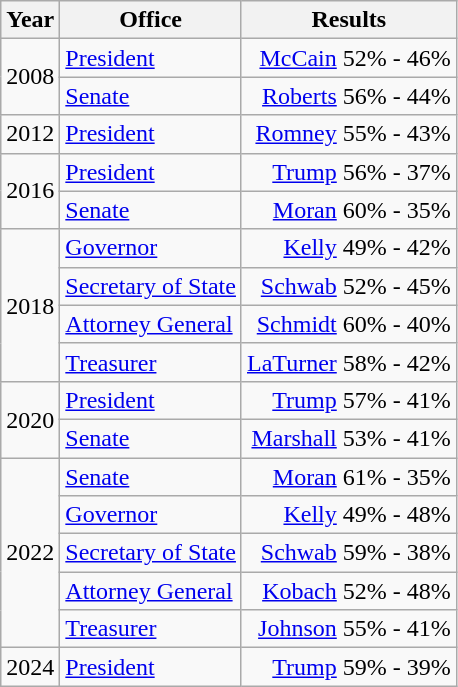<table class=wikitable>
<tr>
<th>Year</th>
<th>Office</th>
<th>Results</th>
</tr>
<tr>
<td rowspan=2>2008</td>
<td><a href='#'>President</a></td>
<td align="right" ><a href='#'>McCain</a> 52% - 46%</td>
</tr>
<tr>
<td><a href='#'>Senate</a></td>
<td align="right" ><a href='#'>Roberts</a> 56% - 44%</td>
</tr>
<tr>
<td>2012</td>
<td><a href='#'>President</a></td>
<td align="right" ><a href='#'>Romney</a> 55% - 43%</td>
</tr>
<tr>
<td rowspan=2>2016</td>
<td><a href='#'>President</a></td>
<td align="right" ><a href='#'>Trump</a> 56% - 37%</td>
</tr>
<tr>
<td><a href='#'>Senate</a></td>
<td align="right" ><a href='#'>Moran</a> 60% - 35%</td>
</tr>
<tr>
<td rowspan=4>2018</td>
<td><a href='#'>Governor</a></td>
<td align="right" ><a href='#'>Kelly</a> 49% - 42%</td>
</tr>
<tr>
<td><a href='#'>Secretary of State</a></td>
<td align="right" ><a href='#'>Schwab</a> 52% - 45%</td>
</tr>
<tr>
<td><a href='#'>Attorney General</a></td>
<td align="right" ><a href='#'>Schmidt</a> 60% - 40%</td>
</tr>
<tr>
<td><a href='#'>Treasurer</a></td>
<td align="right" ><a href='#'>LaTurner</a> 58% - 42%</td>
</tr>
<tr>
<td rowspan=2>2020</td>
<td><a href='#'>President</a></td>
<td align="right" ><a href='#'>Trump</a> 57% - 41%</td>
</tr>
<tr>
<td><a href='#'>Senate</a></td>
<td align="right" ><a href='#'>Marshall</a> 53% - 41%</td>
</tr>
<tr>
<td rowspan=5>2022</td>
<td><a href='#'>Senate</a></td>
<td align="right" ><a href='#'>Moran</a> 61% - 35%</td>
</tr>
<tr>
<td><a href='#'>Governor</a></td>
<td align="right" ><a href='#'>Kelly</a> 49% - 48%</td>
</tr>
<tr>
<td><a href='#'>Secretary of State</a></td>
<td align="right" ><a href='#'>Schwab</a> 59% - 38%</td>
</tr>
<tr>
<td><a href='#'>Attorney General</a></td>
<td align="right" ><a href='#'>Kobach</a> 52% - 48%</td>
</tr>
<tr>
<td><a href='#'>Treasurer</a></td>
<td align="right" ><a href='#'>Johnson</a> 55% - 41%</td>
</tr>
<tr>
<td>2024</td>
<td><a href='#'>President</a></td>
<td align="right" ><a href='#'>Trump</a> 59% - 39%</td>
</tr>
</table>
